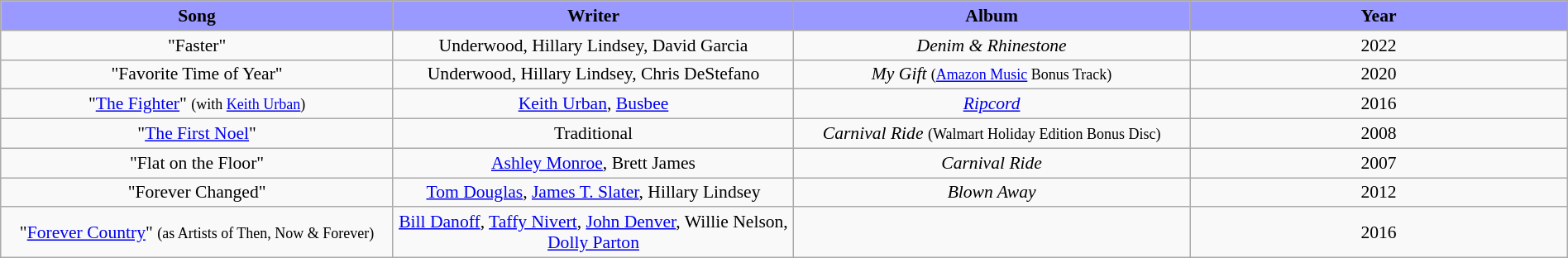<table class="wikitable" style="margin:0.5em auto; clear:both; font-size:.9em; text-align:center; width:100%">
<tr>
<th width="500" style="background: #99F;">Song</th>
<th width="500" style="background: #99F;">Writer</th>
<th width="500" style="background: #99F;">Album</th>
<th width="500" style="background: #99F;">Year</th>
</tr>
<tr>
<td>"Faster"</td>
<td>Underwood, Hillary Lindsey, David Garcia</td>
<td><em>Denim & Rhinestone</em></td>
<td>2022</td>
</tr>
<tr>
<td>"Favorite Time of Year"</td>
<td>Underwood, Hillary Lindsey, Chris DeStefano</td>
<td><em>My Gift</em> <small>(<a href='#'>Amazon Music</a> Bonus Track)</small></td>
<td>2020</td>
</tr>
<tr>
<td>"<a href='#'>The Fighter</a>" <small>(with <a href='#'>Keith Urban</a>)</small></td>
<td><a href='#'>Keith Urban</a>, <a href='#'>Busbee</a></td>
<td><em><a href='#'>Ripcord</a></em></td>
<td>2016</td>
</tr>
<tr>
<td>"<a href='#'>The First Noel</a>"</td>
<td>Traditional</td>
<td><em>Carnival Ride</em> <small>(Walmart Holiday Edition Bonus Disc)</small></td>
<td>2008</td>
</tr>
<tr>
<td>"Flat on the Floor"</td>
<td><a href='#'>Ashley Monroe</a>, Brett James</td>
<td><em>Carnival Ride</em></td>
<td>2007</td>
</tr>
<tr>
<td>"Forever Changed"</td>
<td><a href='#'>Tom Douglas</a>, <a href='#'>James T. Slater</a>, Hillary Lindsey</td>
<td><em>Blown Away</em></td>
<td>2012</td>
</tr>
<tr>
<td>"<a href='#'>Forever Country</a>" <small>(as Artists of Then, Now & Forever)</small></td>
<td><a href='#'>Bill Danoff</a>, <a href='#'>Taffy Nivert</a>, <a href='#'>John Denver</a>, Willie Nelson, <a href='#'>Dolly Parton</a></td>
<td></td>
<td>2016</td>
</tr>
</table>
